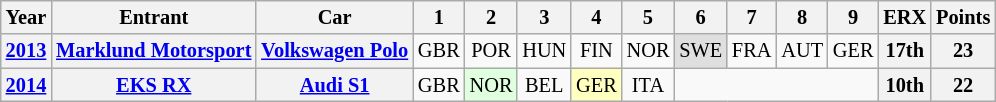<table class="wikitable" border="1" style="text-align:center; font-size:85%;">
<tr valign="top">
<th>Year</th>
<th>Entrant</th>
<th>Car</th>
<th>1</th>
<th>2</th>
<th>3</th>
<th>4</th>
<th>5</th>
<th>6</th>
<th>7</th>
<th>8</th>
<th>9</th>
<th>ERX</th>
<th>Points</th>
</tr>
<tr>
<th><a href='#'>2013</a></th>
<th nowrap><a href='#'>Marklund Motorsport</a></th>
<th nowrap><a href='#'>Volkswagen Polo</a></th>
<td>GBR</td>
<td>POR</td>
<td>HUN</td>
<td>FIN</td>
<td>NOR</td>
<td style="background:#DFDFDF;">SWE<br></td>
<td>FRA</td>
<td>AUT</td>
<td>GER</td>
<th>17th</th>
<th>23</th>
</tr>
<tr>
<th><a href='#'>2014</a></th>
<th nowrap><a href='#'>EKS RX</a></th>
<th nowrap><a href='#'>Audi S1</a></th>
<td>GBR</td>
<td style="background:#DFFFDF;">NOR<br></td>
<td>BEL</td>
<td style="background:#FFFFBF;">GER<br></td>
<td>ITA</td>
<td colspan=4></td>
<th>10th</th>
<th>22</th>
</tr>
</table>
